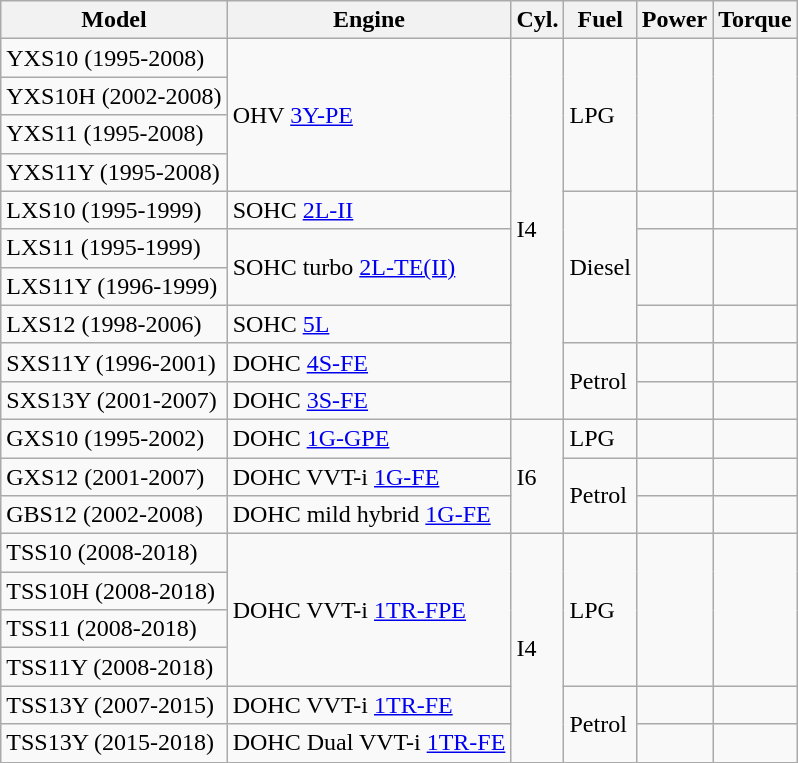<table class="wikitable" style="text-align: left">
<tr>
<th>Model</th>
<th>Engine</th>
<th>Cyl.</th>
<th>Fuel</th>
<th>Power</th>
<th>Torque</th>
</tr>
<tr>
<td>YXS10 (1995-2008)</td>
<td rowspan=4> OHV <a href='#'>3Y-PE</a></td>
<td rowspan=10>I4</td>
<td rowspan=4>LPG</td>
<td rowspan=4></td>
<td rowspan=4></td>
</tr>
<tr>
<td>YXS10H (2002-2008)</td>
</tr>
<tr>
<td>YXS11 (1995-2008)</td>
</tr>
<tr>
<td>YXS11Y (1995-2008)</td>
</tr>
<tr>
<td>LXS10 (1995-1999)</td>
<td> SOHC <a href='#'>2L-II</a></td>
<td rowspan=4>Diesel</td>
<td></td>
<td></td>
</tr>
<tr>
<td>LXS11 (1995-1999)</td>
<td rowspan=2> SOHC turbo <a href='#'>2L-TE(II)</a></td>
<td rowspan=2></td>
<td rowspan=2></td>
</tr>
<tr>
<td>LXS11Y (1996-1999)</td>
</tr>
<tr>
<td>LXS12 (1998-2006)</td>
<td> SOHC <a href='#'>5L</a></td>
<td></td>
<td></td>
</tr>
<tr>
<td>SXS11Y (1996-2001)</td>
<td> DOHC <a href='#'>4S-FE</a></td>
<td rowspan=2>Petrol</td>
<td></td>
<td></td>
</tr>
<tr>
<td>SXS13Y (2001-2007)</td>
<td> DOHC <a href='#'>3S-FE</a></td>
<td></td>
<td></td>
</tr>
<tr>
<td>GXS10 (1995-2002)</td>
<td> DOHC <a href='#'>1G-GPE</a></td>
<td rowspan=3>I6</td>
<td>LPG</td>
<td></td>
<td></td>
</tr>
<tr>
<td>GXS12 (2001-2007)</td>
<td> DOHC VVT-i <a href='#'>1G-FE</a></td>
<td rowspan=2>Petrol</td>
<td></td>
<td></td>
</tr>
<tr>
<td>GBS12 (2002-2008)</td>
<td> DOHC mild hybrid <a href='#'>1G-FE</a></td>
<td></td>
<td></td>
</tr>
<tr>
<td>TSS10 (2008-2018)</td>
<td rowspan=4> DOHC VVT-i <a href='#'>1TR-FPE</a></td>
<td rowspan=6>I4</td>
<td rowspan=4>LPG</td>
<td rowspan=4></td>
<td rowspan=4></td>
</tr>
<tr>
<td>TSS10H (2008-2018)</td>
</tr>
<tr>
<td>TSS11 (2008-2018)</td>
</tr>
<tr>
<td>TSS11Y (2008-2018)</td>
</tr>
<tr>
<td>TSS13Y (2007-2015)</td>
<td> DOHC VVT-i <a href='#'>1TR-FE</a></td>
<td rowspan=2>Petrol</td>
<td></td>
<td></td>
</tr>
<tr>
<td>TSS13Y (2015-2018)</td>
<td> DOHC Dual VVT-i <a href='#'>1TR-FE</a></td>
<td></td>
<td></td>
</tr>
</table>
